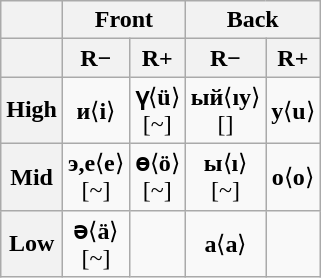<table style="text-align:center;" class="wikitable">
<tr>
<th></th>
<th colspan="2">Front</th>
<th colspan="2">Back</th>
</tr>
<tr>
<th></th>
<th>R−</th>
<th>R+</th>
<th>R−</th>
<th>R+</th>
</tr>
<tr>
<th>High</th>
<td><strong>и</strong>⟨<strong>i</strong>⟩<br></td>
<td><strong>ү</strong>⟨<strong>ü</strong>⟩<br>[~]</td>
<td><strong>ый</strong>⟨<strong>ıy</strong>⟩<br>[]</td>
<td><strong>у</strong>⟨<strong>u</strong>⟩<br></td>
</tr>
<tr>
<th>Mid</th>
<td><strong>э,е</strong>⟨<strong>e</strong>⟩<br>[~]</td>
<td><strong>ө</strong>⟨<strong>ö</strong>⟩<br>[~]</td>
<td><strong>ы</strong>⟨<strong>ı</strong>⟩<br>[~]</td>
<td><strong>о</strong>⟨<strong>o</strong>⟩<br></td>
</tr>
<tr>
<th>Low</th>
<td><strong>ә</strong>⟨<strong>ä</strong>⟩<br>[~]</td>
<td></td>
<td><strong>а</strong>⟨<strong>a</strong>⟩<br></td>
<td></td>
</tr>
</table>
